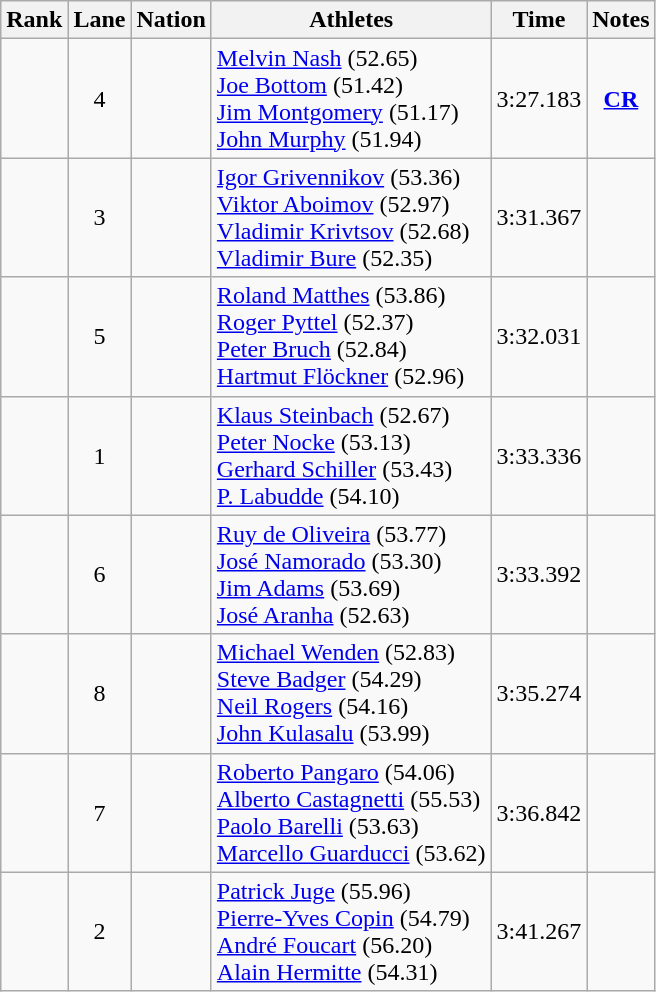<table class="wikitable sortable" style="text-align:center">
<tr>
<th>Rank</th>
<th>Lane</th>
<th>Nation</th>
<th>Athletes</th>
<th>Time</th>
<th>Notes</th>
</tr>
<tr>
<td></td>
<td>4</td>
<td align=left></td>
<td align=left><a href='#'>Melvin Nash</a> (52.65)<br><a href='#'>Joe Bottom</a> (51.42)<br><a href='#'>Jim Montgomery</a> (51.17)<br><a href='#'>John Murphy</a> (51.94)</td>
<td>3:27.183</td>
<td><strong><a href='#'>CR</a></strong></td>
</tr>
<tr>
<td></td>
<td>3</td>
<td align=left></td>
<td align=left><a href='#'>Igor Grivennikov</a> (53.36)<br><a href='#'>Viktor Aboimov</a> (52.97)<br><a href='#'>Vladimir Krivtsov</a> (52.68)<br><a href='#'>Vladimir Bure</a> (52.35)</td>
<td>3:31.367</td>
<td></td>
</tr>
<tr>
<td></td>
<td>5</td>
<td align=left></td>
<td align=left><a href='#'>Roland Matthes</a> (53.86)<br><a href='#'>Roger Pyttel</a> (52.37)<br><a href='#'>Peter Bruch</a> (52.84)<br><a href='#'>Hartmut Flöckner</a> (52.96)</td>
<td>3:32.031</td>
<td></td>
</tr>
<tr>
<td></td>
<td>1</td>
<td align=left></td>
<td align=left><a href='#'>Klaus Steinbach</a> (52.67)<br><a href='#'>Peter Nocke</a> (53.13)<br><a href='#'>Gerhard Schiller</a> (53.43)<br><a href='#'>P. Labudde</a> (54.10)</td>
<td>3:33.336</td>
<td></td>
</tr>
<tr>
<td></td>
<td>6</td>
<td align=left></td>
<td align=left><a href='#'>Ruy de Oliveira</a> (53.77)<br><a href='#'>José Namorado</a> (53.30)<br><a href='#'>Jim Adams</a> (53.69)<br><a href='#'>José Aranha</a> (52.63)</td>
<td>3:33.392</td>
<td></td>
</tr>
<tr>
<td></td>
<td>8</td>
<td align=left></td>
<td align=left><a href='#'>Michael Wenden</a> (52.83)<br><a href='#'>Steve Badger</a> (54.29)<br><a href='#'>Neil Rogers</a> (54.16)<br><a href='#'>John Kulasalu</a> (53.99)</td>
<td>3:35.274</td>
<td></td>
</tr>
<tr>
<td></td>
<td>7</td>
<td align=left></td>
<td align=left><a href='#'>Roberto Pangaro</a> (54.06)<br><a href='#'>Alberto Castagnetti</a> (55.53)<br><a href='#'>Paolo Barelli</a> (53.63)<br><a href='#'>Marcello Guarducci</a> (53.62)</td>
<td>3:36.842</td>
<td></td>
</tr>
<tr>
<td></td>
<td>2</td>
<td align=left></td>
<td align=left><a href='#'>Patrick Juge</a> (55.96)<br><a href='#'>Pierre-Yves Copin</a> (54.79)<br><a href='#'>André Foucart</a> (56.20)<br><a href='#'>Alain Hermitte</a> (54.31)</td>
<td>3:41.267</td>
<td></td>
</tr>
</table>
